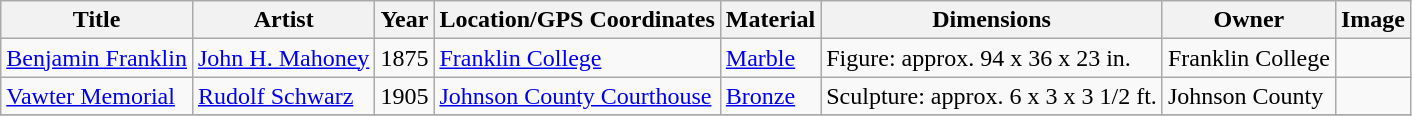<table class="wikitable sortable">
<tr>
<th>Title</th>
<th>Artist</th>
<th>Year</th>
<th>Location/GPS Coordinates</th>
<th>Material</th>
<th>Dimensions</th>
<th>Owner</th>
<th>Image</th>
</tr>
<tr>
<td><a href='#'>Benjamin Franklin</a></td>
<td><a href='#'>John H. Mahoney</a></td>
<td>1875</td>
<td><a href='#'>Franklin College</a></td>
<td><a href='#'>Marble</a></td>
<td>Figure: approx. 94 x 36 x 23 in.</td>
<td>Franklin College</td>
<td></td>
</tr>
<tr>
<td><a href='#'>Vawter Memorial</a></td>
<td><a href='#'>Rudolf Schwarz</a></td>
<td>1905</td>
<td><a href='#'>Johnson County Courthouse</a></td>
<td><a href='#'>Bronze</a></td>
<td>Sculpture: approx. 6 x 3 x 3 1/2 ft.</td>
<td>Johnson County</td>
<td></td>
</tr>
<tr>
</tr>
</table>
